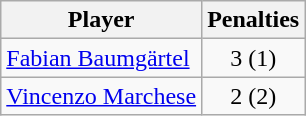<table class="wikitable">
<tr>
<th>Player</th>
<th>Penalties</th>
</tr>
<tr>
<td> <a href='#'>Fabian Baumgärtel</a></td>
<td align=center>3 (1)</td>
</tr>
<tr>
<td> <a href='#'>Vincenzo Marchese</a></td>
<td align=center>2 (2)</td>
</tr>
</table>
